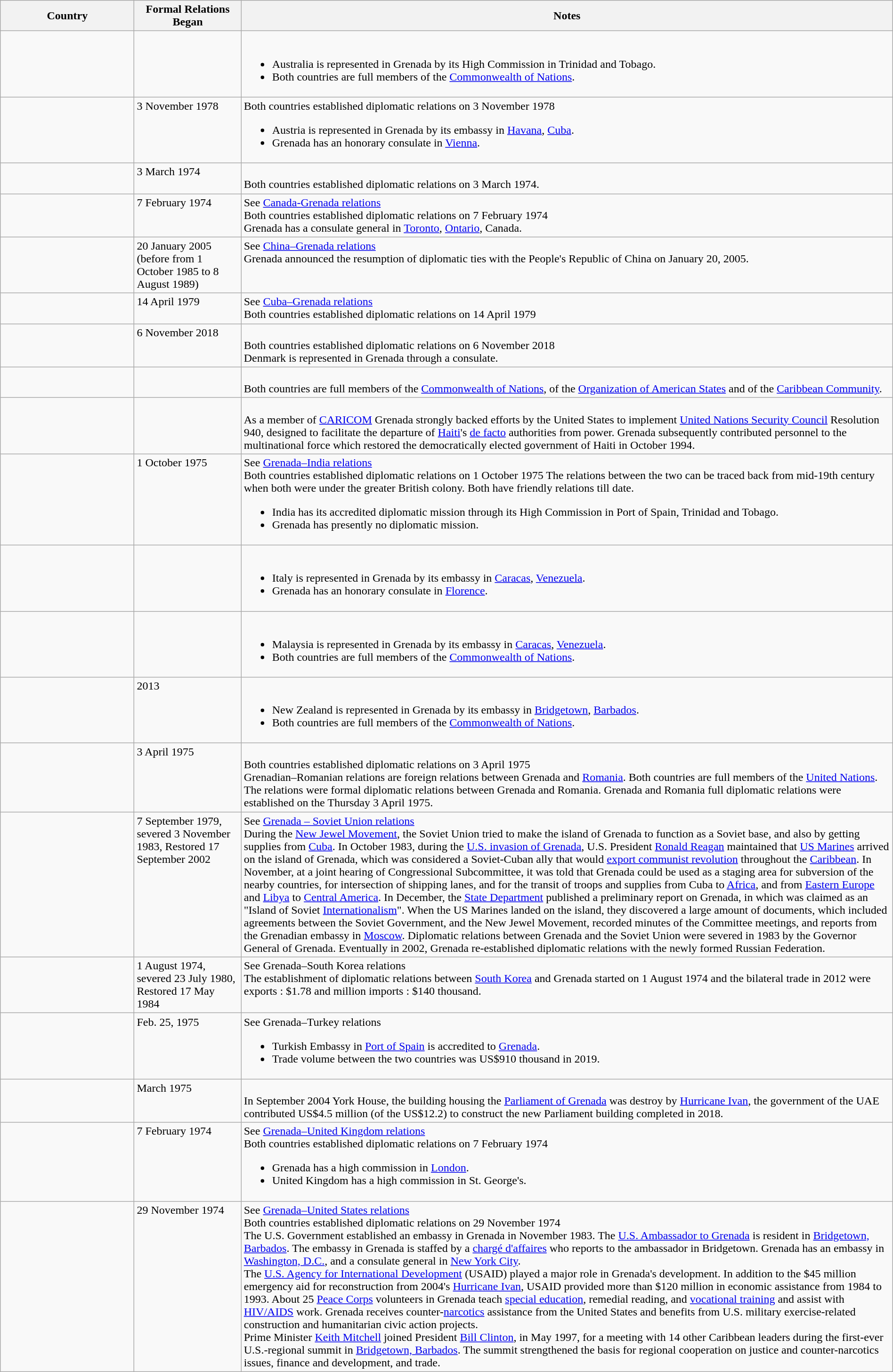<table class="wikitable sortable" style="width:100%; margin:auto;">
<tr>
<th style="width:15%;">Country</th>
<th style="width:12%;">Formal Relations Began</th>
<th>Notes</th>
</tr>
<tr valign="top">
<td></td>
<td></td>
<td><br><ul><li>Australia is represented in Grenada by its High Commission in Trinidad and Tobago.</li><li>Both countries are full members of the <a href='#'>Commonwealth of Nations</a>.</li></ul></td>
</tr>
<tr valign="top">
<td></td>
<td>3 November 1978</td>
<td>Both countries established diplomatic relations on 3 November 1978<br><ul><li>Austria is represented in Grenada by its embassy in <a href='#'>Havana</a>, <a href='#'>Cuba</a>.</li><li>Grenada has an honorary consulate in <a href='#'>Vienna</a>.</li></ul></td>
</tr>
<tr valign="top">
<td></td>
<td>3 March 1974</td>
<td><br>Both countries established diplomatic relations on 3 March 1974. 
</td>
</tr>
<tr valign="top">
<td></td>
<td>7 February 1974</td>
<td>See <a href='#'>Canada-Grenada relations</a><br>Both countries established diplomatic relations on 7 February 1974<br>Grenada has a consulate general in <a href='#'>Toronto</a>, <a href='#'>Ontario</a>, Canada.</td>
</tr>
<tr valign="top">
<td></td>
<td>20 January 2005 (before from 1 October 1985 to 8 August 1989)</td>
<td>See <a href='#'>China–Grenada relations</a><br>Grenada announced the resumption of diplomatic ties with the People's Republic of China on January 20, 2005.</td>
</tr>
<tr valign="top">
<td></td>
<td>14 April 1979</td>
<td>See <a href='#'>Cuba–Grenada relations</a><br>Both countries established diplomatic relations on 14 April 1979</td>
</tr>
<tr valign="top">
<td></td>
<td>6 November 2018</td>
<td><br>Both countries established diplomatic relations on 6 November 2018<br>Denmark is represented in Grenada through a consulate.</td>
</tr>
<tr valign="top">
<td></td>
<td></td>
<td><br>Both countries are full members of the <a href='#'>Commonwealth of Nations</a>, of the <a href='#'>Organization of American States</a> and of the <a href='#'>Caribbean Community</a>.</td>
</tr>
<tr valign="top">
<td></td>
<td></td>
<td><br>As a member of <a href='#'>CARICOM</a> Grenada strongly backed efforts by the United States to implement <a href='#'>United Nations Security Council</a> Resolution 940, designed to facilitate the departure of <a href='#'>Haiti</a>'s <a href='#'>de facto</a> authorities from power. Grenada subsequently contributed personnel to the multinational force which restored the democratically elected government of Haiti in October 1994.</td>
</tr>
<tr valign="top">
<td></td>
<td>1 October 1975</td>
<td>See <a href='#'>Grenada–India relations</a><br>Both countries established diplomatic relations on 1 October 1975
The relations between the two can be traced back from mid-19th century when both were under the greater British colony. Both have friendly relations till date.<ul><li>India has its accredited diplomatic mission through its High Commission in Port of Spain, Trinidad and Tobago.</li><li>Grenada has presently no diplomatic mission.</li></ul></td>
</tr>
<tr valign="top">
<td></td>
<td></td>
<td><br><ul><li>Italy is represented in Grenada by its embassy in <a href='#'>Caracas</a>, <a href='#'>Venezuela</a>.</li><li>Grenada has an honorary consulate in <a href='#'>Florence</a>.</li></ul></td>
</tr>
<tr valign="top">
<td></td>
<td></td>
<td><br><ul><li>Malaysia is represented in Grenada by its embassy in <a href='#'>Caracas</a>, <a href='#'>Venezuela</a>.</li><li>Both countries are full members of the <a href='#'>Commonwealth of Nations</a>.</li></ul></td>
</tr>
<tr valign="top">
<td></td>
<td>2013</td>
<td><br><ul><li>New Zealand is represented in Grenada by its embassy in <a href='#'>Bridgetown</a>, <a href='#'>Barbados</a>.</li><li>Both countries are full members of the <a href='#'>Commonwealth of Nations</a>.</li></ul></td>
</tr>
<tr valign="top">
<td></td>
<td>3 April 1975</td>
<td><br>Both countries established diplomatic relations on 3 April 1975<br>Grenadian–Romanian relations are foreign relations between Grenada and <a href='#'>Romania</a>. Both countries are full members of the <a href='#'>United Nations</a>. The relations were formal diplomatic relations between Grenada and Romania. Grenada and Romania full diplomatic relations were established on the Thursday 3 April 1975.</td>
</tr>
<tr valign="top">
<td></td>
<td>7 September 1979, severed 3 November 1983, Restored 17 September 2002</td>
<td>See <a href='#'>Grenada – Soviet Union relations</a><br>During the <a href='#'>New Jewel Movement</a>, the Soviet Union tried to make the island of Grenada to function as a Soviet base, and also by getting supplies from <a href='#'>Cuba</a>. In October 1983, during the <a href='#'>U.S. invasion of Grenada</a>, U.S. President <a href='#'>Ronald Reagan</a> maintained that <a href='#'>US Marines</a> arrived on the island of Grenada, which was considered a Soviet-Cuban ally that would <a href='#'>export communist revolution</a> throughout the <a href='#'>Caribbean</a>. In November, at a joint hearing of Congressional Subcommittee, it was told that Grenada could be used as a staging area for subversion of the nearby countries, for intersection of shipping lanes, and for the transit of troops and supplies from Cuba to <a href='#'>Africa</a>, and from <a href='#'>Eastern Europe</a> and <a href='#'>Libya</a> to <a href='#'>Central America</a>. In December, the <a href='#'>State Department</a> published a preliminary report on Grenada, in which was claimed as an "Island of Soviet <a href='#'>Internationalism</a>". When the US Marines landed on the island, they discovered a large amount of documents, which included agreements between the Soviet Government, and the New Jewel Movement, recorded minutes of the Committee meetings, and reports from the Grenadian embassy in <a href='#'>Moscow</a>. Diplomatic relations between Grenada and the Soviet Union were severed in 1983 by the Governor General of Grenada. Eventually in 2002, Grenada re-established diplomatic relations with the newly formed Russian Federation.</td>
</tr>
<tr valign="top">
<td></td>
<td>1 August 1974, severed 23 July 1980, Restored 17 May 1984</td>
<td>See Grenada–South Korea relations<br>The establishment of diplomatic relations between <a href='#'>South Korea</a> and Grenada started on 1 August 1974 and the bilateral trade in 2012 were exports : $1.78 and million 
imports : $140 thousand.</td>
</tr>
<tr valign="top">
<td></td>
<td>Feb. 25, 1975</td>
<td>See Grenada–Turkey relations<br><ul><li>Turkish Embassy in <a href='#'>Port of Spain</a> is accredited to <a href='#'>Grenada</a>.</li><li>Trade volume between the two countries was US$910 thousand in 2019.</li></ul></td>
</tr>
<tr valign="top">
<td></td>
<td>March 1975</td>
<td><br>In September 2004 York House, the building housing the <a href='#'>Parliament of Grenada</a> was destroy by <a href='#'>Hurricane Ivan</a>, the government of the UAE contributed US$4.5 million (of the US$12.2) to construct the new Parliament building completed in 2018.</td>
</tr>
<tr valign="top">
<td></td>
<td>7 February 1974</td>
<td>See <a href='#'>Grenada–United Kingdom relations</a><br>Both countries established diplomatic relations on 7 February 1974<ul><li>Grenada has a high commission in <a href='#'>London</a>.</li><li>United Kingdom has a high commission in St. George's.</li></ul></td>
</tr>
<tr valign="top">
<td></td>
<td>29 November 1974</td>
<td>See <a href='#'>Grenada–United States relations</a><br>Both countries established diplomatic relations on 29 November 1974<br>The U.S. Government established an embassy in Grenada in November 1983. The <a href='#'>U.S. Ambassador to Grenada</a> is resident in <a href='#'>Bridgetown, Barbados</a>. The embassy in Grenada is staffed by a <a href='#'>chargé d'affaires</a> who reports to the ambassador in Bridgetown. Grenada has an embassy in <a href='#'>Washington, D.C.</a>, and a consulate general in <a href='#'>New York City</a>.<br>The <a href='#'>U.S. Agency for International Development</a> (USAID) played a major role in Grenada's development. In addition to the $45 million emergency aid for reconstruction from 2004's <a href='#'>Hurricane Ivan</a>, USAID provided more than $120 million in economic assistance from 1984 to 1993. About 25 <a href='#'>Peace Corps</a> volunteers in Grenada teach <a href='#'>special education</a>, remedial reading, and <a href='#'>vocational training</a> and assist with <a href='#'>HIV/AIDS</a> work. Grenada receives counter-<a href='#'>narcotics</a> assistance from the United States and benefits from U.S. military exercise-related construction and humanitarian civic action projects.<br>Prime Minister <a href='#'>Keith Mitchell</a> joined President <a href='#'>Bill Clinton</a>, in May 1997, for a meeting with 14 other Caribbean leaders during the first-ever U.S.-regional summit in <a href='#'>Bridgetown, Barbados</a>. The summit strengthened the basis for regional cooperation on justice and counter-narcotics issues, finance and development, and trade.<br></td>
</tr>
</table>
